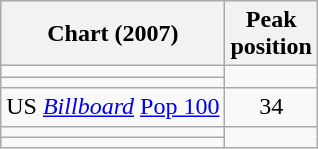<table class="wikitable sortable">
<tr>
<th align="left">Chart (2007)</th>
<th align="center">Peak<br>position</th>
</tr>
<tr>
<td></td>
</tr>
<tr>
<td></td>
</tr>
<tr>
<td>US <em><a href='#'>Billboard</a></em> <a href='#'>Pop 100</a></td>
<td align="center">34</td>
</tr>
<tr>
<td></td>
</tr>
<tr>
<td></td>
</tr>
</table>
